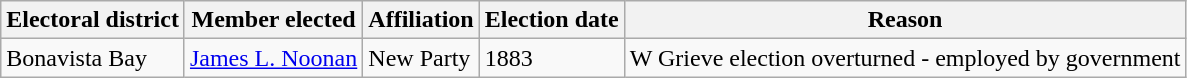<table class="wikitable sortable">
<tr>
<th>Electoral district</th>
<th>Member elected</th>
<th>Affiliation</th>
<th>Election date</th>
<th>Reason</th>
</tr>
<tr>
<td>Bonavista Bay</td>
<td><a href='#'>James L. Noonan</a></td>
<td>New Party</td>
<td>1883</td>
<td>W Grieve election overturned - employed by government</td>
</tr>
</table>
